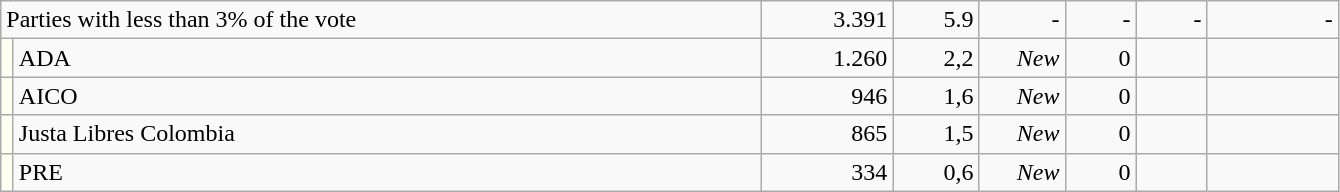<table class="wikitable collapsible collapsed" style="text-align:right; border:0px; margin-top:-1px; margin-bottom:0;">
<tr>
<th style="text-align:left; font-weight:normal; background:#F9F9F9" width=500px colspan=2>Parties with less than 3% of the vote</th>
<td width=80>3.391</td>
<td width=50>5.9</td>
<td width=50>-</td>
<td width=40>-</td>
<td width=40>-</td>
<td width=80>-</td>
</tr>
<tr>
<td bgcolor="#FFFFFFF" width=1></td>
<td align="left">ADA</td>
<td>1.260</td>
<td>2,2</td>
<td><em>New</em></td>
<td>0</td>
<td></td>
<td></td>
</tr>
<tr>
<td bgcolor="#FFFFFFF" width=1></td>
<td align="left">AICO</td>
<td>946</td>
<td>1,6</td>
<td><em>New</em></td>
<td>0</td>
<td></td>
<td></td>
</tr>
<tr>
<td bgcolor="#FFFFFFF" width=1></td>
<td align="left">Justa Libres Colombia</td>
<td>865</td>
<td>1,5</td>
<td><em>New</em></td>
<td>0</td>
<td></td>
<td></td>
</tr>
<tr>
<td bgcolor="#FFFFFFF" width=1></td>
<td align="left">PRE</td>
<td>334</td>
<td>0,6</td>
<td><em>New</em></td>
<td>0</td>
<td></td>
<td></td>
</tr>
</table>
